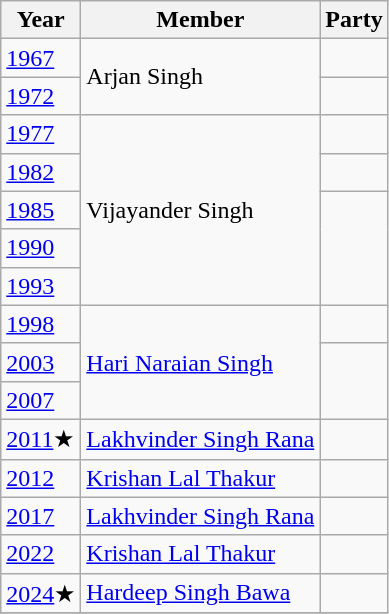<table class="wikitable sortable">
<tr>
<th>Year</th>
<th>Member</th>
<th colspan="2">Party</th>
</tr>
<tr>
<td><a href='#'>1967</a></td>
<td rowspan=2>Arjan Singh</td>
<td></td>
</tr>
<tr>
<td><a href='#'>1972</a></td>
</tr>
<tr>
<td><a href='#'>1977</a></td>
<td rowspan=5>Vijayander Singh</td>
<td></td>
</tr>
<tr>
<td><a href='#'>1982</a></td>
<td></td>
</tr>
<tr>
<td><a href='#'>1985</a></td>
</tr>
<tr>
<td><a href='#'>1990</a></td>
</tr>
<tr>
<td><a href='#'>1993</a></td>
</tr>
<tr>
<td><a href='#'>1998</a></td>
<td rowspan=3><a href='#'>Hari Naraian Singh</a></td>
<td></td>
</tr>
<tr>
<td><a href='#'>2003</a></td>
</tr>
<tr>
<td><a href='#'>2007</a></td>
</tr>
<tr>
<td><a href='#'>2011</a>★</td>
<td><a href='#'>Lakhvinder Singh Rana</a></td>
<td></td>
</tr>
<tr>
<td><a href='#'>2012</a></td>
<td><a href='#'>Krishan Lal Thakur</a></td>
<td></td>
</tr>
<tr>
<td><a href='#'>2017</a></td>
<td><a href='#'>Lakhvinder Singh Rana</a></td>
<td></td>
</tr>
<tr>
<td><a href='#'>2022</a></td>
<td><a href='#'>Krishan Lal Thakur</a></td>
<td></td>
</tr>
<tr>
<td><a href='#'>2024</a>★</td>
<td><a href='#'>Hardeep Singh Bawa</a></td>
<td></td>
</tr>
<tr>
</tr>
</table>
